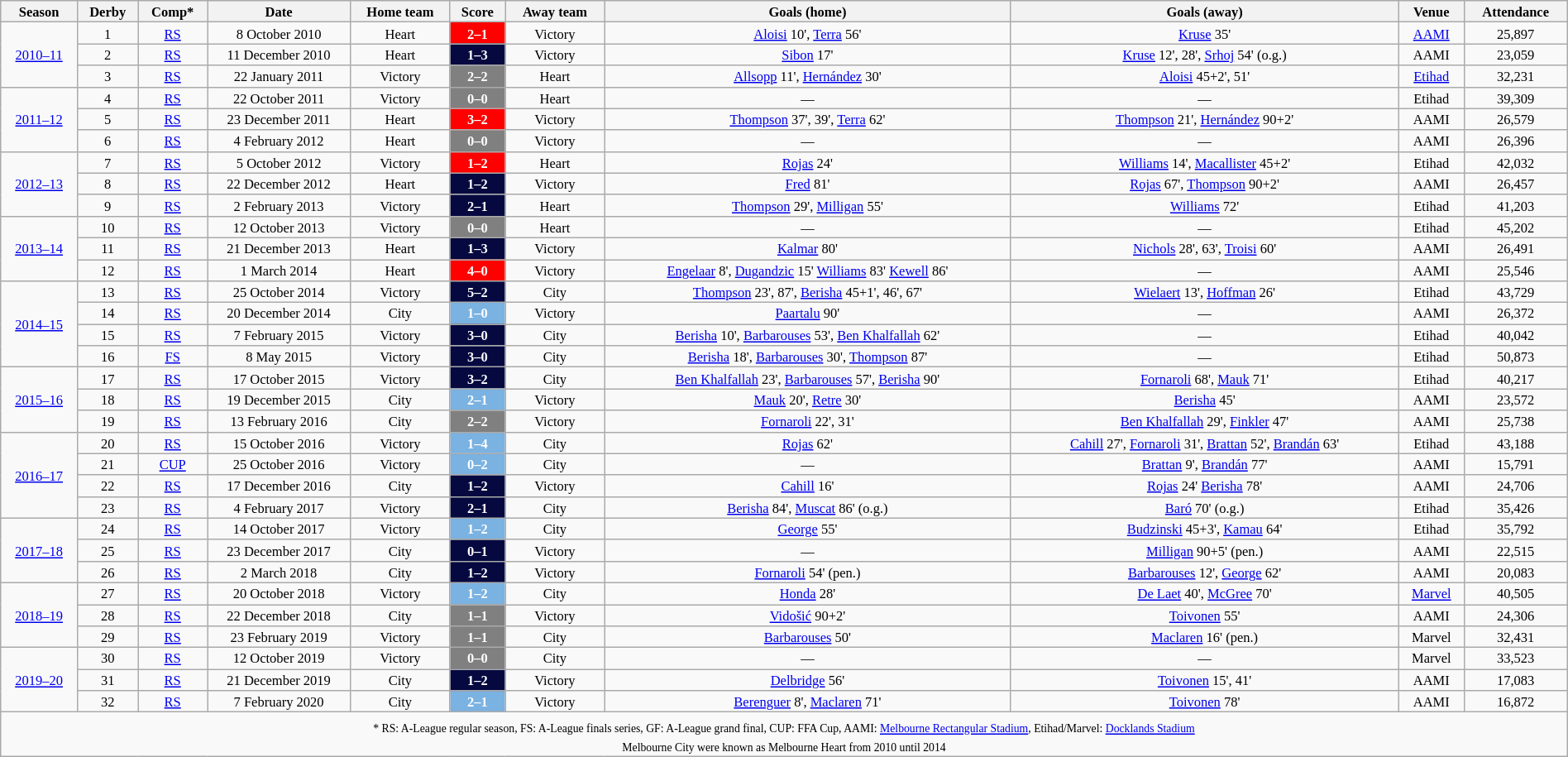<table class="wikitable" style="width:100%; margin:0 left; font-size: 11px; text-align:center">
<tr>
<th>Season</th>
<th>Derby<br></th>
<th>Comp*</th>
<th width=110>Date<br></th>
<th width=75>Home team<br></th>
<th>Score<br></th>
<th width=75>Away team<br></th>
<th>Goals (home)<br></th>
<th>Goals (away)<br></th>
<th>Venue<br></th>
<th>Attendance</th>
</tr>
<tr style="text-align:center;">
<td rowspan=3><a href='#'>2010–11</a></td>
<td>1</td>
<td><a href='#'>RS</a></td>
<td>8 October 2010</td>
<td>Heart</td>
<td style="background:#FF0000;color:white;"><strong>2–1</strong></td>
<td>Victory</td>
<td><a href='#'>Aloisi</a> 10', <a href='#'>Terra</a> 56'</td>
<td><a href='#'>Kruse</a> 35'</td>
<td><a href='#'>AAMI</a></td>
<td>25,897</td>
</tr>
<tr style="text-align:center;">
<td>2</td>
<td><a href='#'>RS</a></td>
<td>11 December 2010</td>
<td>Heart</td>
<td style="background:#05093F;color:white;"><strong>1–3</strong></td>
<td>Victory</td>
<td><a href='#'>Sibon</a> 17'</td>
<td><a href='#'>Kruse</a> 12', 28', <a href='#'>Srhoj</a> 54' (o.g.)</td>
<td>AAMI</td>
<td>23,059</td>
</tr>
<tr style="text-align:center;">
<td>3</td>
<td><a href='#'>RS</a></td>
<td>22 January 2011</td>
<td>Victory</td>
<td style="background:gray;color:white;"><strong>2–2</strong></td>
<td>Heart</td>
<td><a href='#'>Allsopp</a> 11', <a href='#'>Hernández</a> 30'</td>
<td><a href='#'>Aloisi</a> 45+2', 51'</td>
<td><a href='#'>Etihad</a></td>
<td>32,231</td>
</tr>
<tr style="text-align:center;">
<td rowspan=3><a href='#'>2011–12</a></td>
<td>4</td>
<td><a href='#'>RS</a></td>
<td>22 October 2011</td>
<td>Victory</td>
<td style="background:gray;color:white;"><strong>0–0</strong></td>
<td>Heart</td>
<td>—</td>
<td>—</td>
<td>Etihad</td>
<td>39,309</td>
</tr>
<tr style="text-align:center;">
<td>5</td>
<td><a href='#'>RS</a></td>
<td>23 December 2011</td>
<td>Heart</td>
<td style="background:#FF0000;color:white;"><strong>3–2</strong></td>
<td>Victory</td>
<td><a href='#'>Thompson</a> 37', 39', <a href='#'>Terra</a> 62'</td>
<td><a href='#'>Thompson</a> 21', <a href='#'>Hernández</a> 90+2'</td>
<td>AAMI</td>
<td>26,579</td>
</tr>
<tr style="text-align:center;">
<td>6</td>
<td><a href='#'>RS</a></td>
<td>4 February 2012</td>
<td>Heart</td>
<td style="background:gray;color:white;"><strong>0–0</strong></td>
<td>Victory</td>
<td>—</td>
<td>—</td>
<td>AAMI</td>
<td>26,396</td>
</tr>
<tr style="text-align:center;">
<td rowspan=3><a href='#'>2012–13</a></td>
<td>7</td>
<td><a href='#'>RS</a></td>
<td>5 October 2012</td>
<td>Victory</td>
<td style="background:#FF0000;color:white;"><strong>1–2</strong></td>
<td>Heart</td>
<td><a href='#'>Rojas</a> 24'</td>
<td><a href='#'>Williams</a> 14', <a href='#'>Macallister</a> 45+2'</td>
<td>Etihad</td>
<td>42,032</td>
</tr>
<tr style="text-align:center;">
<td>8</td>
<td><a href='#'>RS</a></td>
<td>22 December 2012</td>
<td>Heart</td>
<td style="background:#05093F;color:white;"><strong>1–2</strong></td>
<td>Victory</td>
<td><a href='#'>Fred</a> 81'</td>
<td><a href='#'>Rojas</a> 67', <a href='#'>Thompson</a> 90+2'</td>
<td>AAMI</td>
<td>26,457</td>
</tr>
<tr style="text-align:center;">
<td>9</td>
<td><a href='#'>RS</a></td>
<td>2 February 2013</td>
<td>Victory</td>
<td style="background:#05093F;color:white;"><strong>2–1</strong></td>
<td>Heart</td>
<td><a href='#'>Thompson</a> 29', <a href='#'>Milligan</a> 55'</td>
<td><a href='#'>Williams</a> 72'</td>
<td>Etihad</td>
<td>41,203</td>
</tr>
<tr style="text-align:center;">
<td rowspan=3><a href='#'>2013–14</a></td>
<td>10</td>
<td><a href='#'>RS</a></td>
<td>12 October 2013</td>
<td>Victory</td>
<td style="background:gray;color:white;"><strong>0–0</strong></td>
<td>Heart</td>
<td>—</td>
<td>—</td>
<td>Etihad</td>
<td>45,202</td>
</tr>
<tr style="text-align:center;">
<td>11</td>
<td><a href='#'>RS</a></td>
<td>21 December 2013</td>
<td>Heart</td>
<td style="background:#05093F;color:white;"><strong>1–3</strong></td>
<td>Victory</td>
<td><a href='#'>Kalmar</a> 80'</td>
<td><a href='#'>Nichols</a> 28', 63', <a href='#'>Troisi</a> 60'</td>
<td>AAMI</td>
<td>26,491</td>
</tr>
<tr style="text-align:center;">
<td>12</td>
<td><a href='#'>RS</a></td>
<td>1 March 2014</td>
<td>Heart</td>
<td style="background:#FF0000;color:white;"><strong>4–0</strong></td>
<td>Victory</td>
<td><a href='#'>Engelaar</a> 8', <a href='#'>Dugandzic</a> 15' <a href='#'>Williams</a> 83' <a href='#'>Kewell</a> 86'</td>
<td>—</td>
<td>AAMI</td>
<td>25,546</td>
</tr>
<tr style="text-align:center;">
<td rowspan=4><a href='#'>2014–15</a></td>
<td>13</td>
<td><a href='#'>RS</a></td>
<td>25 October 2014</td>
<td>Victory</td>
<td style="background:#05093F;color:white;"><strong>5–2</strong></td>
<td>City</td>
<td><a href='#'>Thompson</a> 23', 87', <a href='#'>Berisha</a> 45+1', 46', 67'</td>
<td><a href='#'>Wielaert</a> 13', <a href='#'>Hoffman</a> 26'</td>
<td>Etihad</td>
<td>43,729</td>
</tr>
<tr>
<td>14</td>
<td><a href='#'>RS</a></td>
<td>20 December 2014</td>
<td>City</td>
<td style="background:#7AB2E1;color:white;"><strong>1–0</strong></td>
<td>Victory</td>
<td><a href='#'>Paartalu</a> 90'</td>
<td>—</td>
<td>AAMI</td>
<td>26,372</td>
</tr>
<tr>
<td>15</td>
<td><a href='#'>RS</a></td>
<td>7 February 2015</td>
<td>Victory</td>
<td style="background:#05093F;color:white;"><strong>3–0</strong></td>
<td>City</td>
<td><a href='#'>Berisha</a> 10', <a href='#'>Barbarouses</a> 53', <a href='#'>Ben Khalfallah</a> 62'</td>
<td>—</td>
<td>Etihad</td>
<td>40,042</td>
</tr>
<tr>
<td>16</td>
<td><a href='#'>FS</a></td>
<td>8 May 2015</td>
<td>Victory</td>
<td style="background:#05093F;color:white;"><strong>3–0</strong></td>
<td>City</td>
<td><a href='#'>Berisha</a> 18', <a href='#'>Barbarouses</a> 30', <a href='#'>Thompson</a> 87'</td>
<td>—</td>
<td>Etihad</td>
<td>50,873</td>
</tr>
<tr>
<td rowspan=3><a href='#'>2015–16</a></td>
<td>17</td>
<td><a href='#'>RS</a></td>
<td>17 October 2015</td>
<td>Victory</td>
<td style="background:#05093F;color:white;"><strong>3–2</strong></td>
<td>City</td>
<td><a href='#'>Ben Khalfallah</a> 23', <a href='#'>Barbarouses</a> 57', <a href='#'>Berisha</a> 90'</td>
<td><a href='#'>Fornaroli</a> 68', <a href='#'>Mauk</a> 71'</td>
<td>Etihad</td>
<td>40,217</td>
</tr>
<tr>
<td>18</td>
<td><a href='#'>RS</a></td>
<td>19 December 2015</td>
<td>City</td>
<td style="background:#7AB2E1;color:white;"><strong>2–1</strong></td>
<td>Victory</td>
<td><a href='#'>Mauk</a> 20', <a href='#'>Retre</a> 30'</td>
<td><a href='#'>Berisha</a> 45'</td>
<td>AAMI</td>
<td>23,572</td>
</tr>
<tr>
<td>19</td>
<td><a href='#'>RS</a></td>
<td>13 February 2016</td>
<td>City</td>
<td style="background:gray;color:white;"><strong>2–2</strong></td>
<td>Victory</td>
<td><a href='#'>Fornaroli</a> 22', 31'</td>
<td><a href='#'>Ben Khalfallah</a> 29', <a href='#'>Finkler</a> 47'</td>
<td>AAMI</td>
<td>25,738</td>
</tr>
<tr>
<td rowspan=4><a href='#'>2016–17</a></td>
<td>20</td>
<td><a href='#'>RS</a></td>
<td>15 October 2016</td>
<td>Victory</td>
<td style="background:#7AB2E1;color:white;"><strong>1–4</strong></td>
<td>City</td>
<td><a href='#'>Rojas</a> 62'</td>
<td><a href='#'>Cahill</a> 27', <a href='#'>Fornaroli</a> 31', <a href='#'>Brattan</a> 52', <a href='#'>Brandán</a> 63'</td>
<td>Etihad</td>
<td>43,188</td>
</tr>
<tr>
<td>21</td>
<td><a href='#'>CUP</a></td>
<td>25 October 2016</td>
<td>Victory</td>
<td style="background:#7AB2E1;color:white;"><strong>0–2</strong></td>
<td>City</td>
<td>—</td>
<td><a href='#'>Brattan</a> 9', <a href='#'>Brandán</a> 77'</td>
<td>AAMI</td>
<td>15,791</td>
</tr>
<tr style="text-align:center;">
<td>22</td>
<td><a href='#'>RS</a></td>
<td>17 December 2016</td>
<td>City</td>
<td style="background:#05093F;color:white;"><strong>1–2</strong></td>
<td>Victory</td>
<td><a href='#'>Cahill</a> 16'</td>
<td><a href='#'>Rojas</a> 24' <a href='#'>Berisha</a> 78'</td>
<td>AAMI</td>
<td>24,706</td>
</tr>
<tr>
<td>23</td>
<td><a href='#'>RS</a></td>
<td>4 February 2017</td>
<td>Victory</td>
<td style="background:#05093F;color:white;"><strong>2–1</strong></td>
<td>City</td>
<td><a href='#'>Berisha</a> 84', <a href='#'>Muscat</a> 86' (o.g.)</td>
<td><a href='#'>Baró</a> 70' (o.g.)</td>
<td>Etihad</td>
<td>35,426</td>
</tr>
<tr>
<td rowspan=3><a href='#'>2017–18</a></td>
<td>24</td>
<td><a href='#'>RS</a></td>
<td>14 October 2017</td>
<td>Victory</td>
<td style="background:#7AB2E1;color:white;"><strong>1–2</strong></td>
<td>City</td>
<td><a href='#'>George</a> 55'</td>
<td><a href='#'>Budzinski</a> 45+3', <a href='#'>Kamau</a> 64'</td>
<td>Etihad</td>
<td>35,792</td>
</tr>
<tr>
<td>25</td>
<td><a href='#'>RS</a></td>
<td>23 December 2017</td>
<td>City</td>
<td style="background:#05093F;color:white;"><strong>0–1</strong></td>
<td>Victory</td>
<td>—</td>
<td><a href='#'>Milligan</a> 90+5' (pen.)</td>
<td>AAMI</td>
<td>22,515</td>
</tr>
<tr>
<td>26</td>
<td><a href='#'>RS</a></td>
<td>2 March 2018</td>
<td>City</td>
<td style="background:#05093F;color:white;"><strong>1–2</strong></td>
<td>Victory</td>
<td><a href='#'>Fornaroli</a> 54' (pen.)</td>
<td><a href='#'>Barbarouses</a> 12', <a href='#'>George</a> 62'</td>
<td>AAMI</td>
<td>20,083</td>
</tr>
<tr>
<td rowspan=3><a href='#'>2018–19</a></td>
<td>27</td>
<td><a href='#'>RS</a></td>
<td>20 October 2018</td>
<td>Victory</td>
<td style="background:#7AB2E1;color:white;"><strong>1–2</strong></td>
<td>City</td>
<td><a href='#'>Honda</a> 28'</td>
<td><a href='#'>De Laet</a> 40', <a href='#'>McGree</a> 70'</td>
<td><a href='#'>Marvel</a></td>
<td>40,505</td>
</tr>
<tr>
<td>28</td>
<td><a href='#'>RS</a></td>
<td>22 December 2018</td>
<td>City</td>
<td style="background:gray;color:white;"><strong>1–1</strong></td>
<td>Victory</td>
<td><a href='#'>Vidošić</a> 90+2'</td>
<td><a href='#'>Toivonen</a> 55'</td>
<td>AAMI</td>
<td>24,306</td>
</tr>
<tr>
<td>29</td>
<td><a href='#'>RS</a></td>
<td>23 February 2019</td>
<td>Victory</td>
<td style="background:gray;color:white;"><strong>1–1</strong></td>
<td>City</td>
<td><a href='#'>Barbarouses</a> 50'</td>
<td><a href='#'>Maclaren</a> 16' (pen.)</td>
<td>Marvel</td>
<td>32,431</td>
</tr>
<tr>
<td rowspan=3><a href='#'>2019–20</a></td>
<td>30</td>
<td><a href='#'>RS</a></td>
<td>12 October 2019</td>
<td>Victory</td>
<td style="background:gray;color:white;"><strong>0–0</strong></td>
<td>City</td>
<td>—</td>
<td>—</td>
<td>Marvel</td>
<td>33,523</td>
</tr>
<tr>
<td>31</td>
<td><a href='#'>RS</a></td>
<td>21 December 2019</td>
<td>City</td>
<td style="background:#05093F;color:white;"><strong>1–2</strong></td>
<td>Victory</td>
<td><a href='#'>Delbridge</a> 56'</td>
<td><a href='#'>Toivonen</a> 15', 41'</td>
<td>AAMI</td>
<td>17,083</td>
</tr>
<tr>
<td>32</td>
<td><a href='#'>RS</a></td>
<td>7 February 2020</td>
<td>City</td>
<td style="background:#7AB2E1;color:white;"><strong>2–1</strong></td>
<td>Victory</td>
<td><a href='#'>Berenguer</a> 8', <a href='#'>Maclaren</a> 71'</td>
<td><a href='#'>Toivonen</a> 78'</td>
<td>AAMI</td>
<td>16,872</td>
</tr>
<tr>
<td colspan=11><sub>* RS: A-League regular season, FS: A-League finals series, GF: A-League grand final, CUP: FFA Cup, AAMI: <a href='#'>Melbourne Rectangular Stadium</a>, Etihad/Marvel: <a href='#'>Docklands Stadium</a><br>Melbourne City were known as Melbourne Heart from 2010 until 2014</sub></td>
</tr>
</table>
